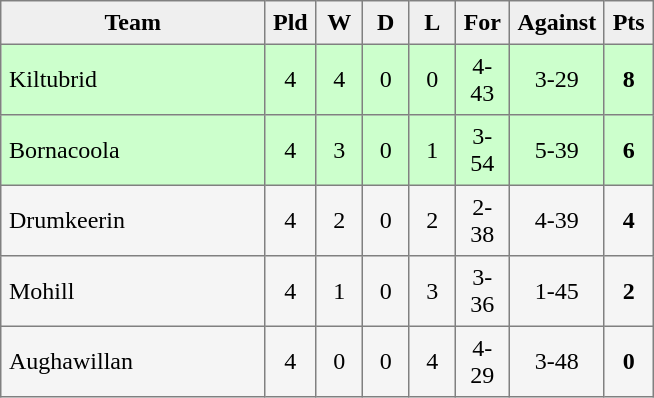<table style=border-collapse:collapse border=1 cellspacing=0 cellpadding=5>
<tr align=center bgcolor=#efefef>
<th width=165>Team</th>
<th width=20>Pld</th>
<th width=20>W</th>
<th width=20>D</th>
<th width=20>L</th>
<th width=20>For</th>
<th width=20>Against</th>
<th width=20>Pts</th>
</tr>
<tr align=center style="background:#ccffcc;">
<td style="text-align:left;">Kiltubrid</td>
<td>4</td>
<td>4</td>
<td>0</td>
<td>0</td>
<td>4-43</td>
<td>3-29</td>
<td><strong>8</strong></td>
</tr>
<tr align=center style="background:#ccffcc;">
<td style="text-align:left;">Bornacoola</td>
<td>4</td>
<td>3</td>
<td>0</td>
<td>1</td>
<td>3-54</td>
<td>5-39</td>
<td><strong>6</strong></td>
</tr>
<tr align=center style="background:#f5f5f5;">
<td style="text-align:left;">Drumkeerin</td>
<td>4</td>
<td>2</td>
<td>0</td>
<td>2</td>
<td>2-38</td>
<td>4-39</td>
<td><strong>4</strong></td>
</tr>
<tr align=center style="background:#f5f5f5;">
<td style="text-align:left;">Mohill</td>
<td>4</td>
<td>1</td>
<td>0</td>
<td>3</td>
<td>3-36</td>
<td>1-45</td>
<td><strong>2</strong></td>
</tr>
<tr align=center style="background:#f5f5f5;">
<td style="text-align:left;">Aughawillan</td>
<td>4</td>
<td>0</td>
<td>0</td>
<td>4</td>
<td>4-29</td>
<td>3-48</td>
<td><strong>0</strong></td>
</tr>
</table>
